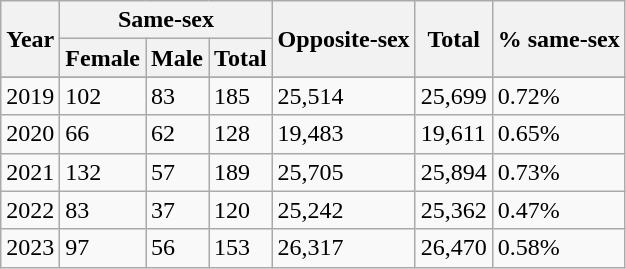<table class="wikitable">
<tr>
<th rowspan=2>Year</th>
<th colspan=3>Same-sex</th>
<th rowspan=2>Opposite-sex</th>
<th rowspan=2>Total</th>
<th rowspan=2>% same-sex</th>
</tr>
<tr>
<th>Female</th>
<th>Male</th>
<th>Total</th>
</tr>
<tr>
</tr>
<tr>
<td>2019</td>
<td>102</td>
<td>83</td>
<td>185</td>
<td>25,514</td>
<td>25,699</td>
<td>0.72%</td>
</tr>
<tr>
<td>2020</td>
<td>66</td>
<td>62</td>
<td>128</td>
<td>19,483</td>
<td>19,611</td>
<td>0.65%</td>
</tr>
<tr>
<td>2021</td>
<td>132</td>
<td>57</td>
<td>189</td>
<td>25,705</td>
<td>25,894</td>
<td>0.73%</td>
</tr>
<tr>
<td>2022</td>
<td>83</td>
<td>37</td>
<td>120</td>
<td>25,242</td>
<td>25,362</td>
<td>0.47%</td>
</tr>
<tr>
<td>2023</td>
<td>97</td>
<td>56</td>
<td>153</td>
<td>26,317</td>
<td>26,470</td>
<td>0.58%</td>
</tr>
</table>
